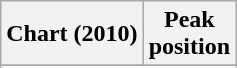<table class="wikitable sortable plainrowheaders" style="text-align:center">
<tr>
<th scope="col">Chart (2010)</th>
<th scope="col">Peak<br>position</th>
</tr>
<tr>
</tr>
<tr>
</tr>
</table>
